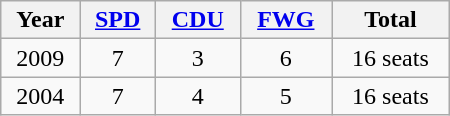<table class="wikitable" width="300">
<tr>
<th>Year</th>
<th><a href='#'>SPD</a></th>
<th><a href='#'>CDU</a></th>
<th><a href='#'>FWG</a></th>
<th>Total</th>
</tr>
<tr align="center">
<td>2009</td>
<td>7</td>
<td>3</td>
<td>6</td>
<td>16 seats</td>
</tr>
<tr align="center">
<td>2004</td>
<td>7</td>
<td>4</td>
<td>5</td>
<td>16 seats</td>
</tr>
</table>
